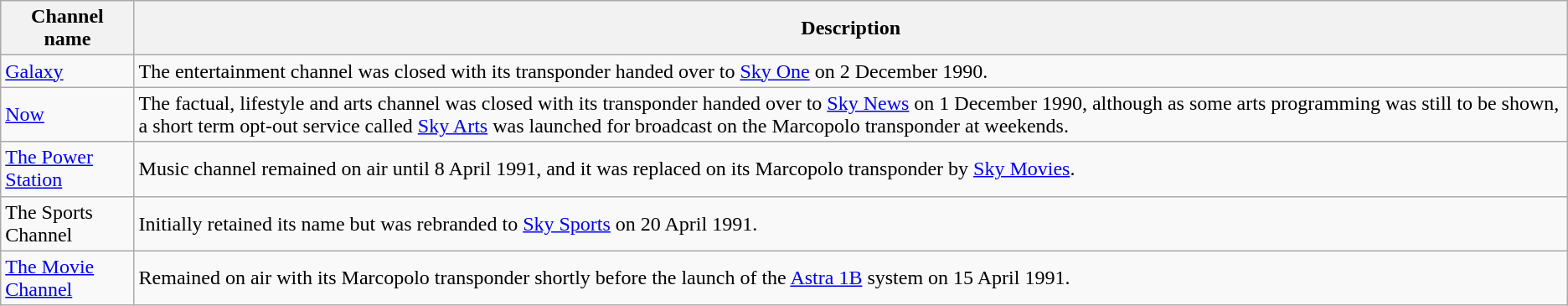<table class="wikitable sortable plainrowheaders">
<tr>
<th>Channel name</th>
<th>Description</th>
</tr>
<tr>
<td><a href='#'>Galaxy</a></td>
<td>The entertainment channel was closed with its transponder handed over to <a href='#'>Sky One</a> on 2 December 1990.</td>
</tr>
<tr>
<td><a href='#'>Now</a></td>
<td>The factual, lifestyle and arts channel was closed with its transponder handed over to <a href='#'>Sky News</a> on 1 December 1990, although as some arts programming was still to be shown, a short term opt-out service called <a href='#'>Sky Arts</a> was launched for broadcast on the Marcopolo transponder at weekends.</td>
</tr>
<tr>
<td><a href='#'>The Power Station</a></td>
<td>Music channel remained on air until 8 April 1991, and it was replaced on its Marcopolo transponder by <a href='#'>Sky Movies</a>.</td>
</tr>
<tr>
<td>The Sports Channel</td>
<td>Initially retained its name but was rebranded to <a href='#'>Sky Sports</a> on 20 April 1991.</td>
</tr>
<tr>
<td><a href='#'>The Movie Channel</a></td>
<td>Remained on air with its Marcopolo transponder shortly before the launch of the <a href='#'>Astra 1B</a> system on 15 April 1991.</td>
</tr>
</table>
